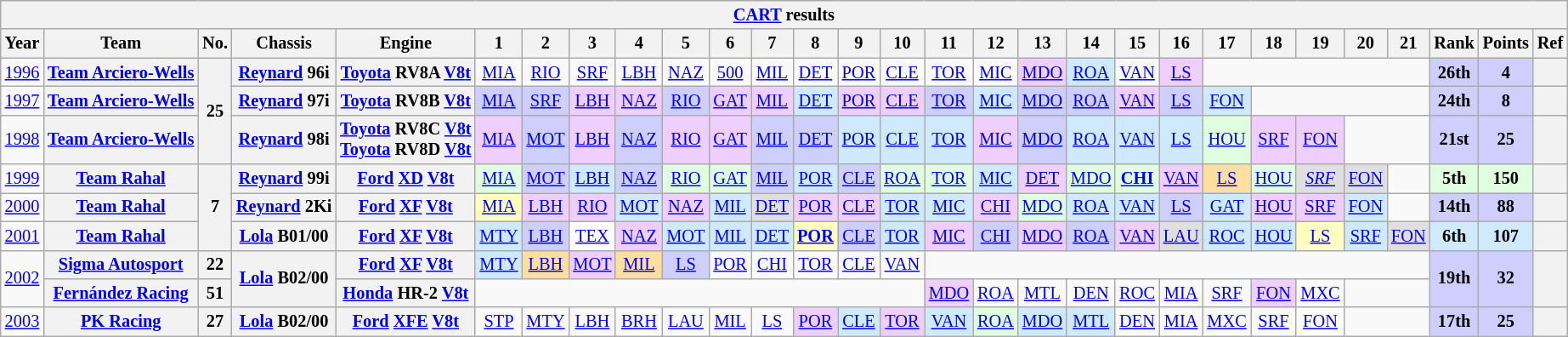<table class="wikitable" style="text-align:center; font-size:85%">
<tr>
<th colspan=47><a href='#'>CART</a> results</th>
</tr>
<tr>
<th>Year</th>
<th>Team</th>
<th>No.</th>
<th>Chassis</th>
<th>Engine</th>
<th>1</th>
<th>2</th>
<th>3</th>
<th>4</th>
<th>5</th>
<th>6</th>
<th>7</th>
<th>8</th>
<th>9</th>
<th>10</th>
<th>11</th>
<th>12</th>
<th>13</th>
<th>14</th>
<th>15</th>
<th>16</th>
<th>17</th>
<th>18</th>
<th>19</th>
<th>20</th>
<th>21</th>
<th>Rank</th>
<th>Points</th>
<th>Ref</th>
</tr>
<tr>
<td><a href='#'>1996</a></td>
<th nowrap><a href='#'>Team Arciero-Wells</a></th>
<th rowspan=3>25</th>
<th nowrap><a href='#'>Reynard</a> 96i</th>
<th nowrap><a href='#'>Toyota</a> RV8A <a href='#'>V8</a><a href='#'>t</a></th>
<td><a href='#'>MIA</a></td>
<td><a href='#'>RIO</a></td>
<td><a href='#'>SRF</a></td>
<td><a href='#'>LBH</a></td>
<td><a href='#'>NAZ</a></td>
<td><a href='#'>500</a></td>
<td><a href='#'>MIL</a></td>
<td><a href='#'>DET</a></td>
<td><a href='#'>POR</a></td>
<td><a href='#'>CLE</a></td>
<td><a href='#'>TOR</a></td>
<td><a href='#'>MIC</a></td>
<td style="background:#efcfff;"><a href='#'>MDO</a><br></td>
<td style="background:#CFEAFF;"><a href='#'>ROA</a><br></td>
<td><a href='#'>VAN</a></td>
<td style="background:#efcfff;"><a href='#'>LS</a><br></td>
<td colspan=5></td>
<th style="background:#CFCFFF;">26th</th>
<th style="background:#CFCFFF;">4</th>
<th></th>
</tr>
<tr>
<td><a href='#'>1997</a></td>
<th nowrap><a href='#'>Team Arciero-Wells</a></th>
<th nowrap><a href='#'>Reynard</a> 97i</th>
<th nowrap><a href='#'>Toyota</a> RV8B <a href='#'>V8</a><a href='#'>t</a></th>
<td style="background:#CFCFFF;"><a href='#'>MIA</a><br></td>
<td style="background:#CFCFFF;"><a href='#'>SRF</a><br></td>
<td style="background:#efcfff;"><a href='#'>LBH</a><br></td>
<td style="background:#efcfff;"><a href='#'>NAZ</a><br></td>
<td style="background:#CFCFFF;"><a href='#'>RIO</a><br></td>
<td style="background:#efcfff;"><a href='#'>GAT</a><br></td>
<td style="background:#efcfff;"><a href='#'>MIL</a><br></td>
<td style="background:#CFEAFF;"><a href='#'>DET</a><br></td>
<td style="background:#efcfff;"><a href='#'>POR</a><br></td>
<td style="background:#efcfff;"><a href='#'>CLE</a><br></td>
<td style="background:#CFCFFF;"><a href='#'>TOR</a><br></td>
<td style="background:#CFEAFF;"><a href='#'>MIC</a><br></td>
<td style="background:#CFCFFF;"><a href='#'>MDO</a><br></td>
<td style="background:#CFCFFF;"><a href='#'>ROA</a><br></td>
<td style="background:#efcfff;"><a href='#'>VAN</a><br></td>
<td style="background:#CFCFFF;"><a href='#'>LS</a><br></td>
<td style="background:#CFEAFF;"><a href='#'>FON</a><br></td>
<td colspan=4></td>
<th style="background:#CFCFFF;">24th</th>
<th style="background:#CFCFFF;">8</th>
<th></th>
</tr>
<tr>
<td><a href='#'>1998</a></td>
<th nowrap><a href='#'>Team Arciero-Wells</a></th>
<th nowrap><a href='#'>Reynard</a> 98i</th>
<th nowrap><a href='#'>Toyota</a> RV8C <a href='#'>V8</a><a href='#'>t</a><br><a href='#'>Toyota</a> RV8D <a href='#'>V8</a><a href='#'>t</a></th>
<td style="background:#efcfff;"><a href='#'>MIA</a><br></td>
<td style="background:#CFCFFF;"><a href='#'>MOT</a><br></td>
<td style="background:#efcfff;"><a href='#'>LBH</a><br></td>
<td style="background:#CFCFFF;"><a href='#'>NAZ</a><br></td>
<td style="background:#efcfff;"><a href='#'>RIO</a><br></td>
<td style="background:#efcfff;"><a href='#'>GAT</a><br></td>
<td style="background:#CFCFFF;"><a href='#'>MIL</a><br></td>
<td style="background:#CFCFFF;"><a href='#'>DET</a><br></td>
<td style="background:#CFEAFF;"><a href='#'>POR</a><br></td>
<td style="background:#CFEAFF;"><a href='#'>CLE</a><br></td>
<td style="background:#CFEAFF;"><a href='#'>TOR</a><br></td>
<td style="background:#efcfff;"><a href='#'>MIC</a><br></td>
<td style="background:#CFCFFF;"><a href='#'>MDO</a><br></td>
<td style="background:#CFEAFF;"><a href='#'>ROA</a><br></td>
<td style="background:#CFEAFF;"><a href='#'>VAN</a><br></td>
<td style="background:#CFEAFF;"><a href='#'>LS</a><br></td>
<td style="background:#DFFFDF;"><a href='#'>HOU</a><br></td>
<td style="background:#efcfff;"><a href='#'>SRF</a><br></td>
<td style="background:#efcfff;"><a href='#'>FON</a><br></td>
<td colspan=2></td>
<th style="background:#CFCFFF;">21st</th>
<th style="background:#CFCFFF;">25</th>
<th></th>
</tr>
<tr>
<td><a href='#'>1999</a></td>
<th nowrap><a href='#'>Team Rahal</a></th>
<th rowspan=3>7</th>
<th nowrap><a href='#'>Reynard</a> 99i</th>
<th nowrap><a href='#'>Ford</a> <a href='#'>XD</a> <a href='#'>V8</a><a href='#'>t</a></th>
<td style="background:#DFFFDF;"><a href='#'>MIA</a><br></td>
<td style="background:#CFCFFF;"><a href='#'>MOT</a><br></td>
<td style="background:#CFEAFF;"><a href='#'>LBH</a><br></td>
<td style="background:#CFCFFF;"><a href='#'>NAZ</a><br></td>
<td style="background:#DFFFDF;"><a href='#'>RIO</a><br></td>
<td style="background:#DFFFDF;"><a href='#'>GAT</a><br></td>
<td style="background:#CFCFFF;"><a href='#'>MIL</a><br></td>
<td style="background:#CFEAFF;"><a href='#'>POR</a><br></td>
<td style="background:#CFCFFF;"><a href='#'>CLE</a><br></td>
<td style="background:#DFFFDF;"><a href='#'>ROA</a><br></td>
<td style="background:#DFFFDF;"><a href='#'>TOR</a><br></td>
<td style="background:#CFEAFF;"><a href='#'>MIC</a><br></td>
<td style="background:#EFCFFF;"><a href='#'>DET</a><br></td>
<td style="background:#DFFFDF;"><a href='#'>MDO</a><br></td>
<td style="background:#DFFFDF;"><strong><a href='#'>CHI</a></strong><br></td>
<td style="background:#EFCFFF;"><a href='#'>VAN</a><br></td>
<td style="background:#FFDF9F;"><a href='#'>LS</a><br></td>
<td style="background:#DFFFDF;"><a href='#'>HOU</a><br></td>
<td style="background:#DFDFDF;"><em><a href='#'>SRF</a></em><br></td>
<td style="background:#DFDFDF;"><a href='#'>FON</a><br></td>
<td></td>
<th style="background:#DFFFDF;">5th</th>
<th style="background:#DFFFDF;">150</th>
<th></th>
</tr>
<tr>
<td><a href='#'>2000</a></td>
<th nowrap><a href='#'>Team Rahal</a></th>
<th nowrap><a href='#'>Reynard</a> 2Ki</th>
<th nowrap><a href='#'>Ford</a> <a href='#'>XF</a> <a href='#'>V8</a><a href='#'>t</a></th>
<td style="background:#FFFFBF;"><a href='#'>MIA</a><br></td>
<td style="background:#EFCFFF;"><a href='#'>LBH</a><br></td>
<td style="background:#EFCFFF;"><a href='#'>RIO</a><br></td>
<td style="background:#CFEAFF;"><a href='#'>MOT</a><br></td>
<td style="background:#EFCFFF;"><a href='#'>NAZ</a><br></td>
<td style="background:#CFEAFF;"><a href='#'>MIL</a><br></td>
<td style="background:#DFDFDF;"><a href='#'>DET</a><br></td>
<td style="background:#EFCFFF;"><a href='#'>POR</a><br></td>
<td style="background:#EFCFFF;"><a href='#'>CLE</a><br></td>
<td style="background:#CFEAFF;"><a href='#'>TOR</a><br></td>
<td style="background:#CFEAFF;"><a href='#'>MIC</a><br></td>
<td style="background:#EFCFFF;"><a href='#'>CHI</a><br></td>
<td style="background:#DFFFDF;"><a href='#'>MDO</a><br></td>
<td style="background:#CFEAFF;"><a href='#'>ROA</a><br></td>
<td style="background:#CFEAFF;"><a href='#'>VAN</a><br></td>
<td style="background:#CFCFFF;"><a href='#'>LS</a><br></td>
<td style="background:#CFEAFF;"><a href='#'>GAT</a><br></td>
<td style="background:#EFCFFF;"><a href='#'>HOU</a><br></td>
<td style="background:#EFCFFF;"><a href='#'>SRF</a><br></td>
<td style="background:#CFEAFF;"><a href='#'>FON</a><br></td>
<td></td>
<th style="background:#CFCFFF;">14th</th>
<th style="background:#CFCFFF;">88</th>
<th></th>
</tr>
<tr>
<td><a href='#'>2001</a></td>
<th nowrap><a href='#'>Team Rahal</a></th>
<th nowrap><a href='#'>Lola</a> B01/00</th>
<th nowrap><a href='#'>Ford</a> <a href='#'>XF</a> <a href='#'>V8</a><a href='#'>t</a></th>
<td style="background:#CFEAFF;"><a href='#'>MTY</a><br></td>
<td style="background:#CFCFFF;"><a href='#'>LBH</a><br></td>
<td style="background:#FFFFFF;"><a href='#'>TEX</a><br></td>
<td style="background:#EFCFFF;"><a href='#'>NAZ</a><br></td>
<td style="background:#CFEAFF;"><a href='#'>MOT</a><br></td>
<td style="background:#CFEAFF;"><a href='#'>MIL</a><br></td>
<td style="background:#CFEAFF;"><a href='#'>DET</a><br></td>
<td style="background:#FFFFBF;"><strong><a href='#'>POR</a></strong><br></td>
<td style="background:#CFCFFF;"><a href='#'>CLE</a><br></td>
<td style="background:#CFEAFF;"><a href='#'>TOR</a><br></td>
<td style="background:#EFCFFF;"><a href='#'>MIC</a><br></td>
<td style="background:#CFCFFF;"><a href='#'>CHI</a><br></td>
<td style="background:#EFCFFF;"><a href='#'>MDO</a><br></td>
<td style="background:#CFCFFF;"><a href='#'>ROA</a><br></td>
<td style="background:#EFCFFF;"><a href='#'>VAN</a><br></td>
<td style="background:#DFDFDF;"><a href='#'>LAU</a><br></td>
<td style="background:#CFEAFF;"><a href='#'>ROC</a><br></td>
<td style="background:#CFEAFF;"><a href='#'>HOU</a><br></td>
<td style="background:#FFFFBF;"><a href='#'>LS</a><br></td>
<td style="background:#CFEAFF;"><a href='#'>SRF</a><br></td>
<td style="background:#DFDFDF;"><a href='#'>FON</a><br></td>
<th style="background:#CFEAFF;">6th</th>
<th style="background:#CFEAFF;">107</th>
<th></th>
</tr>
<tr>
<td rowspan=2><a href='#'>2002</a></td>
<th nowrap><a href='#'>Sigma Autosport</a></th>
<th>22</th>
<th rowspan=2 nowrap><a href='#'>Lola</a> B02/00</th>
<th nowrap><a href='#'>Ford</a> <a href='#'>XF</a> <a href='#'>V8</a><a href='#'>t</a></th>
<td style="background:#CFEAFF;"><a href='#'>MTY</a><br></td>
<td style="background:#FFDF9F;"><a href='#'>LBH</a><br></td>
<td style="background:#EFCFFF;"><a href='#'>MOT</a><br></td>
<td style="background:#FFDF9F;"><a href='#'>MIL</a><br></td>
<td style="background:#CFCFFF;"><a href='#'>LS</a><br></td>
<td><a href='#'>POR</a></td>
<td><a href='#'>CHI</a></td>
<td><a href='#'>TOR</a></td>
<td><a href='#'>CLE</a></td>
<td><a href='#'>VAN</a></td>
<td colspan=11></td>
<th rowspan="2" style="background:#CFCFFF;">19th</th>
<th rowspan="2" style="background:#CFCFFF;">32</th>
<th rowspan=2></th>
</tr>
<tr>
<th nowrap><a href='#'>Fernández Racing</a></th>
<th>51</th>
<th nowrap><a href='#'>Honda</a> HR-2 <a href='#'>V8</a><a href='#'>t</a></th>
<td colspan=10></td>
<td style="background:#EFCFFF;"><a href='#'>MDO</a><br></td>
<td><a href='#'>ROA</a></td>
<td><a href='#'>MTL</a></td>
<td><a href='#'>DEN</a></td>
<td><a href='#'>ROC</a></td>
<td><a href='#'>MIA</a></td>
<td><a href='#'>SRF</a></td>
<td style="background:#EFCFFF;"><a href='#'>FON</a><br></td>
<td><a href='#'>MXC</a></td>
<td colspan=2></td>
</tr>
<tr>
<td><a href='#'>2003</a></td>
<th nowrap><a href='#'>PK Racing</a></th>
<th>27</th>
<th nowrap><a href='#'>Lola</a> B02/00</th>
<th nowrap><a href='#'>Ford</a> <a href='#'>XFE</a> <a href='#'>V8</a><a href='#'>t</a></th>
<td><a href='#'>STP</a></td>
<td><a href='#'>MTY</a></td>
<td><a href='#'>LBH</a></td>
<td><a href='#'>BRH</a></td>
<td><a href='#'>LAU</a></td>
<td><a href='#'>MIL</a></td>
<td><a href='#'>LS</a></td>
<td style="background:#EFCFFF;"><a href='#'>POR</a><br></td>
<td style="background:#CFEAFF;"><a href='#'>CLE</a><br></td>
<td style="background:#EFCFFF;"><a href='#'>TOR</a><br></td>
<td style="background:#CFEAFF;"><a href='#'>VAN</a><br></td>
<td style="background:#DFFFDF;"><a href='#'>ROA</a><br></td>
<td style="background:#CFEAFF;"><a href='#'>MDO</a><br></td>
<td style="background:#CFEAFF;"><a href='#'>MTL</a><br></td>
<td><a href='#'>DEN</a></td>
<td><a href='#'>MIA</a></td>
<td><a href='#'>MXC</a></td>
<td><a href='#'>SRF</a></td>
<td style="background:#FFFFFF;"><a href='#'>FON</a><br></td>
<td colspan=2></td>
<th style="background:#CFCFFF;">17th</th>
<th style="background:#CFCFFF;">25</th>
<th></th>
</tr>
</table>
